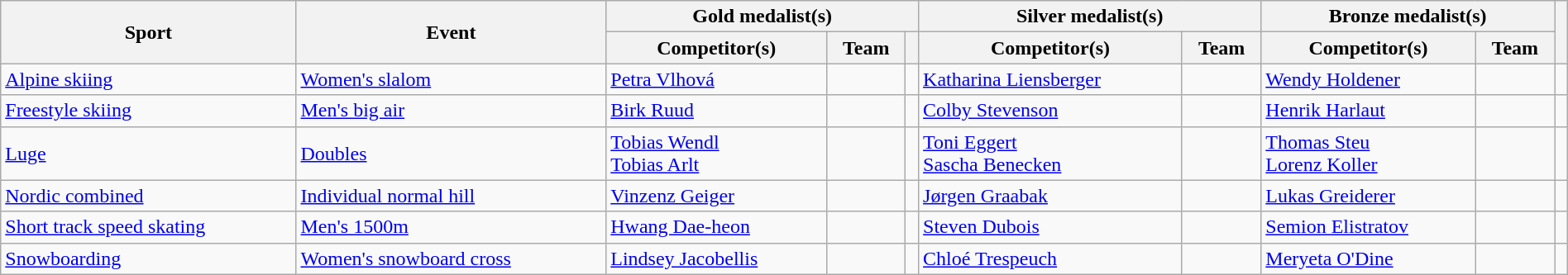<table class="wikitable" style="width:100%;">
<tr>
<th rowspan="2">Sport</th>
<th rowspan="2">Event</th>
<th colspan="3">Gold medalist(s)</th>
<th colspan="2">Silver medalist(s)</th>
<th colspan="2">Bronze medalist(s)</th>
<th rowspan="2"></th>
</tr>
<tr>
<th>Competitor(s)</th>
<th>Team</th>
<th></th>
<th>Competitor(s)</th>
<th>Team</th>
<th>Competitor(s)</th>
<th>Team</th>
</tr>
<tr>
<td><a href='#'>Alpine skiing</a></td>
<td><a href='#'>Women's slalom</a></td>
<td><a href='#'>Petra Vlhová</a></td>
<td></td>
<td></td>
<td><a href='#'>Katharina Liensberger</a></td>
<td></td>
<td><a href='#'>Wendy Holdener</a></td>
<td></td>
<td></td>
</tr>
<tr>
<td><a href='#'>Freestyle skiing</a></td>
<td><a href='#'>Men's big air</a></td>
<td><a href='#'>Birk Ruud</a></td>
<td></td>
<td></td>
<td><a href='#'>Colby Stevenson</a></td>
<td></td>
<td><a href='#'>Henrik Harlaut</a></td>
<td></td>
<td></td>
</tr>
<tr>
<td><a href='#'>Luge</a></td>
<td><a href='#'>Doubles</a></td>
<td><a href='#'>Tobias Wendl</a><br><a href='#'>Tobias Arlt</a></td>
<td></td>
<td></td>
<td><a href='#'>Toni Eggert</a><br><a href='#'>Sascha Benecken</a></td>
<td></td>
<td><a href='#'>Thomas Steu</a><br><a href='#'>Lorenz Koller</a></td>
<td></td>
<td></td>
</tr>
<tr>
<td><a href='#'>Nordic combined</a></td>
<td><a href='#'>Individual normal hill</a></td>
<td><a href='#'>Vinzenz Geiger</a></td>
<td></td>
<td></td>
<td><a href='#'>Jørgen Graabak</a></td>
<td></td>
<td><a href='#'>Lukas Greiderer</a></td>
<td></td>
<td></td>
</tr>
<tr>
<td><a href='#'>Short track speed skating</a></td>
<td><a href='#'>Men's 1500m</a></td>
<td><a href='#'>Hwang Dae-heon</a></td>
<td></td>
<td></td>
<td><a href='#'>Steven Dubois</a></td>
<td></td>
<td><a href='#'>Semion Elistratov</a></td>
<td></td>
<td></td>
</tr>
<tr>
<td><a href='#'>Snowboarding</a></td>
<td><a href='#'>Women's snowboard cross</a></td>
<td><a href='#'>Lindsey Jacobellis</a></td>
<td></td>
<td></td>
<td><a href='#'>Chloé Trespeuch</a></td>
<td></td>
<td><a href='#'>Meryeta O'Dine</a></td>
<td></td>
<td></td>
</tr>
</table>
